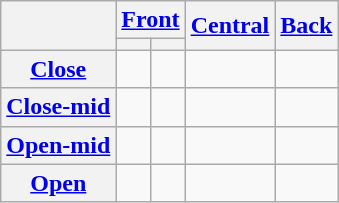<table class="wikitable" style="margin:aut">
<tr>
<th rowspan="2"></th>
<th colspan="2"><a href='#'>Front</a></th>
<th rowspan="2"><a href='#'>Central</a></th>
<th rowspan="2"><a href='#'>Back</a></th>
</tr>
<tr>
<th></th>
<th></th>
</tr>
<tr align="center">
<th><a href='#'>Close</a></th>
<td></td>
<td></td>
<td></td>
<td></td>
</tr>
<tr align="center">
<th><a href='#'>Close-mid</a></th>
<td></td>
<td></td>
<td></td>
<td></td>
</tr>
<tr align="center">
<th><a href='#'>Open-mid</a></th>
<td></td>
<td></td>
<td></td>
<td></td>
</tr>
<tr align="center">
<th><a href='#'>Open</a></th>
<td></td>
<td></td>
<td></td>
<td></td>
</tr>
</table>
